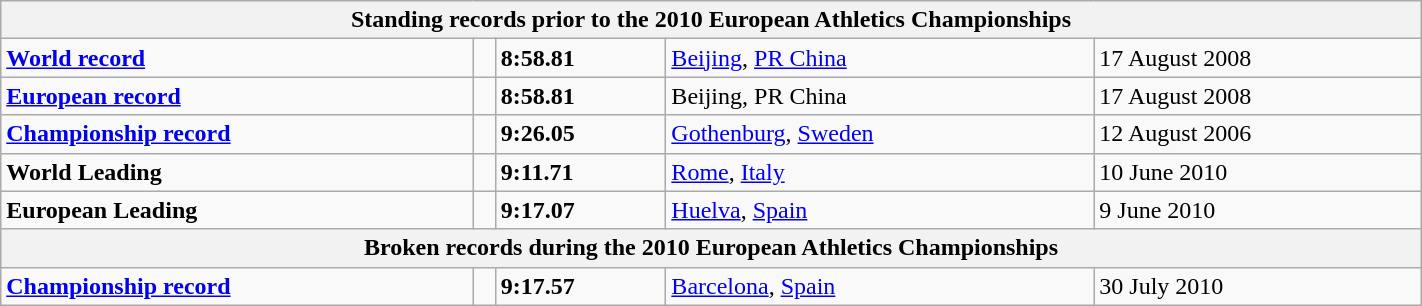<table class="wikitable" width=75%>
<tr>
<th colspan="5">Standing records prior to the 2010 European Athletics Championships</th>
</tr>
<tr>
<td><strong><a href='#'>World record</a></strong></td>
<td></td>
<td><strong>8:58.81</strong></td>
<td><a href='#'>Beijing</a>, <a href='#'>PR China</a></td>
<td>17 August 2008</td>
</tr>
<tr>
<td><strong><a href='#'>European record</a></strong></td>
<td></td>
<td><strong>8:58.81</strong></td>
<td>Beijing, PR China</td>
<td>17 August 2008</td>
</tr>
<tr>
<td><strong><a href='#'>Championship record</a></strong></td>
<td></td>
<td><strong>9:26.05</strong></td>
<td><a href='#'>Gothenburg</a>, <a href='#'>Sweden</a></td>
<td>12 August 2006</td>
</tr>
<tr>
<td><strong>World Leading</strong></td>
<td></td>
<td><strong>9:11.71</strong></td>
<td><a href='#'>Rome</a>, <a href='#'>Italy</a></td>
<td>10 June 2010</td>
</tr>
<tr>
<td><strong>European Leading</strong></td>
<td></td>
<td><strong>9:17.07</strong></td>
<td><a href='#'>Huelva</a>, <a href='#'>Spain</a></td>
<td>9 June 2010</td>
</tr>
<tr>
<th colspan="5">Broken records during the 2010 European Athletics Championships</th>
</tr>
<tr>
<td><strong><a href='#'>Championship record</a></strong></td>
<td></td>
<td><strong>9:17.57</strong></td>
<td><a href='#'>Barcelona</a>, <a href='#'>Spain</a></td>
<td>30 July 2010</td>
</tr>
</table>
